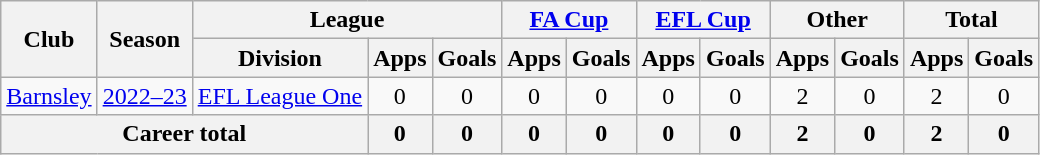<table class="wikitable" style="text-align:center;">
<tr>
<th rowspan="2">Club</th>
<th rowspan="2">Season</th>
<th colspan="3">League</th>
<th colspan="2"><a href='#'>FA Cup</a></th>
<th colspan="2"><a href='#'>EFL Cup</a></th>
<th colspan="2">Other</th>
<th colspan="2">Total</th>
</tr>
<tr>
<th>Division</th>
<th>Apps</th>
<th>Goals</th>
<th>Apps</th>
<th>Goals</th>
<th>Apps</th>
<th>Goals</th>
<th>Apps</th>
<th>Goals</th>
<th>Apps</th>
<th>Goals</th>
</tr>
<tr>
<td><a href='#'>Barnsley</a></td>
<td><a href='#'>2022–23</a></td>
<td><a href='#'>EFL League One</a></td>
<td>0</td>
<td>0</td>
<td>0</td>
<td>0</td>
<td>0</td>
<td>0</td>
<td>2</td>
<td>0</td>
<td>2</td>
<td>0</td>
</tr>
<tr>
<th colspan="3">Career total</th>
<th>0</th>
<th>0</th>
<th>0</th>
<th>0</th>
<th>0</th>
<th>0</th>
<th>2</th>
<th>0</th>
<th>2</th>
<th>0</th>
</tr>
</table>
